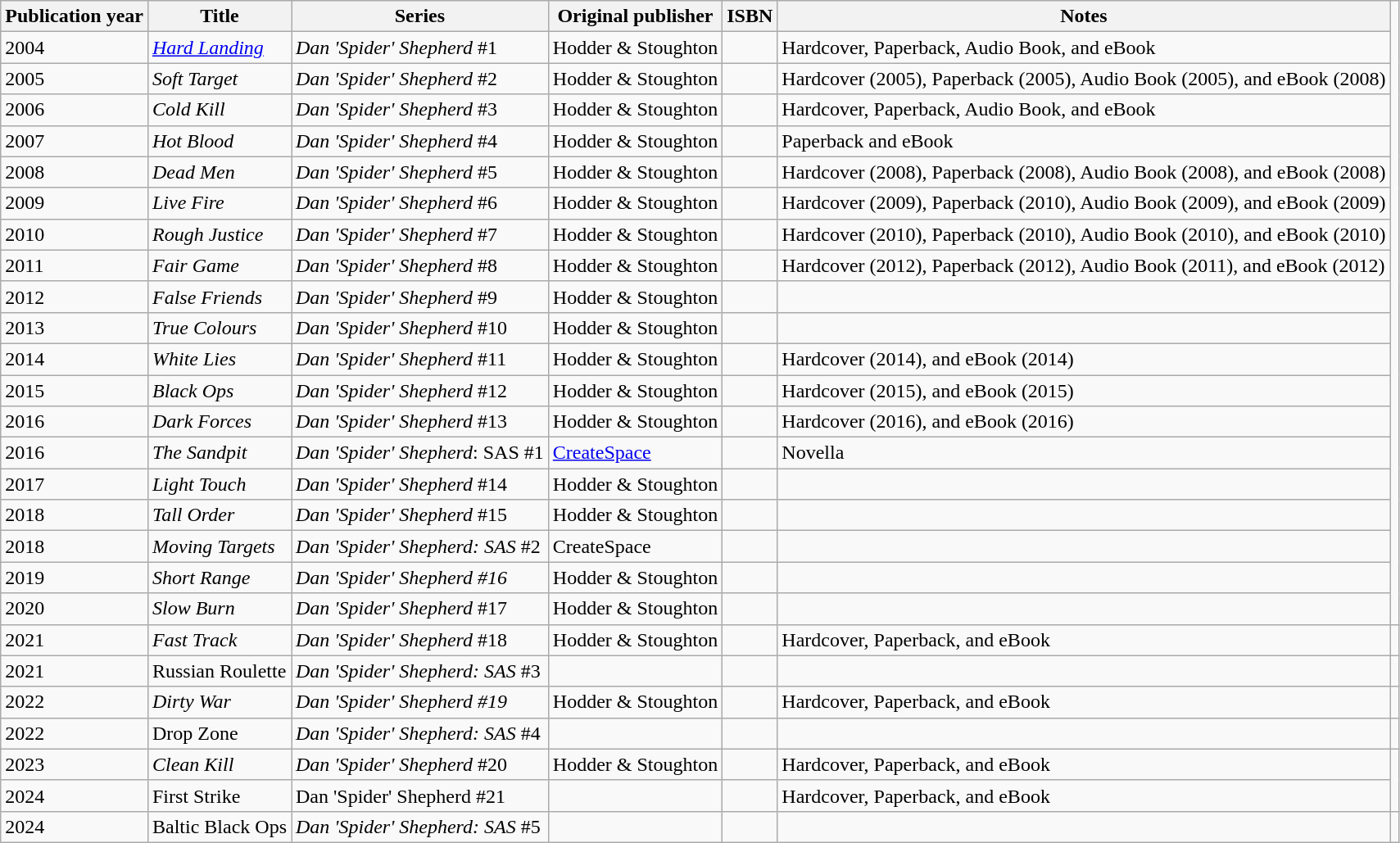<table class="wikitable plainrowheaders sortable">
<tr>
<th>Publication year</th>
<th>Title</th>
<th>Series</th>
<th>Original publisher</th>
<th>ISBN</th>
<th>Notes</th>
</tr>
<tr>
<td scope="row">2004</td>
<td><em><a href='#'>Hard Landing</a></em></td>
<td><em>Dan 'Spider' Shepherd</em> #1</td>
<td>Hodder & Stoughton</td>
<td></td>
<td>Hardcover, Paperback, Audio Book, and eBook</td>
</tr>
<tr>
<td scope="row">2005</td>
<td><em>Soft Target</em></td>
<td><em>Dan 'Spider' Shepherd</em> #2</td>
<td>Hodder & Stoughton</td>
<td></td>
<td>Hardcover (2005), Paperback (2005), Audio Book (2005), and eBook (2008)</td>
</tr>
<tr>
<td scope="row">2006</td>
<td><em>Cold Kill</em></td>
<td><em>Dan 'Spider' Shepherd</em> #3</td>
<td>Hodder & Stoughton</td>
<td></td>
<td>Hardcover, Paperback, Audio Book, and eBook</td>
</tr>
<tr>
<td scope="row">2007</td>
<td><em>Hot Blood</em></td>
<td><em>Dan 'Spider' Shepherd</em> #4</td>
<td>Hodder & Stoughton</td>
<td></td>
<td>Paperback and eBook</td>
</tr>
<tr>
<td scope="row">2008</td>
<td><em>Dead Men</em></td>
<td><em>Dan 'Spider' Shepherd</em> #5</td>
<td>Hodder & Stoughton</td>
<td></td>
<td>Hardcover (2008), Paperback (2008), Audio Book (2008), and eBook (2008)</td>
</tr>
<tr>
<td scope="row">2009</td>
<td><em>Live Fire</em></td>
<td><em>Dan 'Spider' Shepherd</em> #6</td>
<td>Hodder & Stoughton</td>
<td></td>
<td>Hardcover (2009), Paperback (2010), Audio Book (2009), and eBook (2009)</td>
</tr>
<tr>
<td scope="row">2010</td>
<td><em>Rough Justice</em></td>
<td><em>Dan 'Spider' Shepherd</em> #7</td>
<td>Hodder & Stoughton</td>
<td></td>
<td>Hardcover (2010), Paperback (2010), Audio Book (2010), and eBook (2010)</td>
</tr>
<tr>
<td scope="row">2011</td>
<td><em>Fair Game</em></td>
<td><em>Dan 'Spider' Shepherd</em> #8</td>
<td>Hodder & Stoughton</td>
<td></td>
<td>Hardcover (2012), Paperback (2012), Audio Book (2011), and eBook (2012)</td>
</tr>
<tr>
<td scope="row">2012</td>
<td><em>False Friends</em></td>
<td><em>Dan 'Spider' Shepherd</em> #9</td>
<td>Hodder & Stoughton</td>
<td></td>
<td></td>
</tr>
<tr>
<td scope="row">2013</td>
<td><em>True Colours</em></td>
<td><em>Dan 'Spider' Shepherd</em> #10</td>
<td>Hodder & Stoughton</td>
<td></td>
<td></td>
</tr>
<tr>
<td scope="row">2014</td>
<td><em>White Lies</em></td>
<td><em>Dan 'Spider' Shepherd</em> #11</td>
<td>Hodder & Stoughton</td>
<td></td>
<td>Hardcover (2014), and eBook (2014)</td>
</tr>
<tr>
<td scope="row">2015</td>
<td><em>Black Ops</em></td>
<td><em>Dan 'Spider' Shepherd</em> #12</td>
<td>Hodder & Stoughton</td>
<td></td>
<td>Hardcover (2015), and eBook (2015)</td>
</tr>
<tr>
<td scope="row">2016</td>
<td><em>Dark Forces</em></td>
<td><em>Dan 'Spider' Shepherd</em> #13</td>
<td>Hodder & Stoughton</td>
<td></td>
<td>Hardcover (2016), and eBook (2016)</td>
</tr>
<tr>
<td scope="row">2016</td>
<td><em>The Sandpit</em></td>
<td><em>Dan 'Spider' Shepherd</em>: SAS #1</td>
<td><a href='#'>CreateSpace</a></td>
<td></td>
<td>Novella</td>
</tr>
<tr>
<td scope="row">2017</td>
<td><em>Light Touch</em></td>
<td><em>Dan 'Spider' Shepherd</em> #14</td>
<td>Hodder & Stoughton</td>
<td></td>
<td></td>
</tr>
<tr>
<td scope="row">2018</td>
<td><em>Tall Order</em></td>
<td><em>Dan 'Spider' Shepherd</em> #15</td>
<td>Hodder & Stoughton</td>
<td></td>
<td></td>
</tr>
<tr>
<td scope="row">2018</td>
<td><em>Moving Targets</em></td>
<td><em>Dan 'Spider' Shepherd: SAS</em> #2</td>
<td>CreateSpace</td>
<td></td>
<td></td>
</tr>
<tr>
<td scope="row">2019</td>
<td><em>Short Range</em></td>
<td><em>Dan 'Spider' Shepherd #16 </em></td>
<td>Hodder & Stoughton</td>
<td></td>
<td></td>
</tr>
<tr>
<td scope="row">2020</td>
<td><em>Slow Burn</em></td>
<td><em>Dan 'Spider' Shepherd</em> #17</td>
<td>Hodder & Stoughton</td>
<td></td>
<td></td>
</tr>
<tr>
<td scope="row">2021</td>
<td><em>Fast Track</em></td>
<td><em>Dan 'Spider' Shepherd</em> #18</td>
<td>Hodder & Stoughton</td>
<td></td>
<td>Hardcover, Paperback, and eBook</td>
<td></td>
</tr>
<tr>
<td>2021</td>
<td>Russian Roulette</td>
<td><em>Dan 'Spider' Shepherd: SAS</em> #3</td>
<td></td>
<td></td>
<td></td>
<td></td>
</tr>
<tr>
<td scope="row">2022</td>
<td><em>Dirty War</em></td>
<td><em>Dan 'Spider' Shepherd #19</em></td>
<td>Hodder & Stoughton</td>
<td></td>
<td>Hardcover, Paperback, and eBook</td>
<td></td>
</tr>
<tr>
<td>2022</td>
<td>Drop Zone</td>
<td><em>Dan 'Spider' Shepherd: SAS</em> #4</td>
<td></td>
<td></td>
<td></td>
<td></td>
</tr>
<tr>
<td scope="row">2023</td>
<td><em>Clean Kill</em></td>
<td><em>Dan 'Spider' Shepherd</em> #20</td>
<td>Hodder & Stoughton</td>
<td></td>
<td>Hardcover, Paperback, and eBook</td>
</tr>
<tr>
<td>2024</td>
<td>First Strike</td>
<td>Dan 'Spider' Shepherd #21</td>
<td></td>
<td></td>
<td>Hardcover, Paperback, and eBook</td>
</tr>
<tr>
<td>2024</td>
<td>Baltic Black Ops</td>
<td><em>Dan 'Spider' Shepherd: SAS</em> #5</td>
<td></td>
<td></td>
<td></td>
<td></td>
</tr>
</table>
